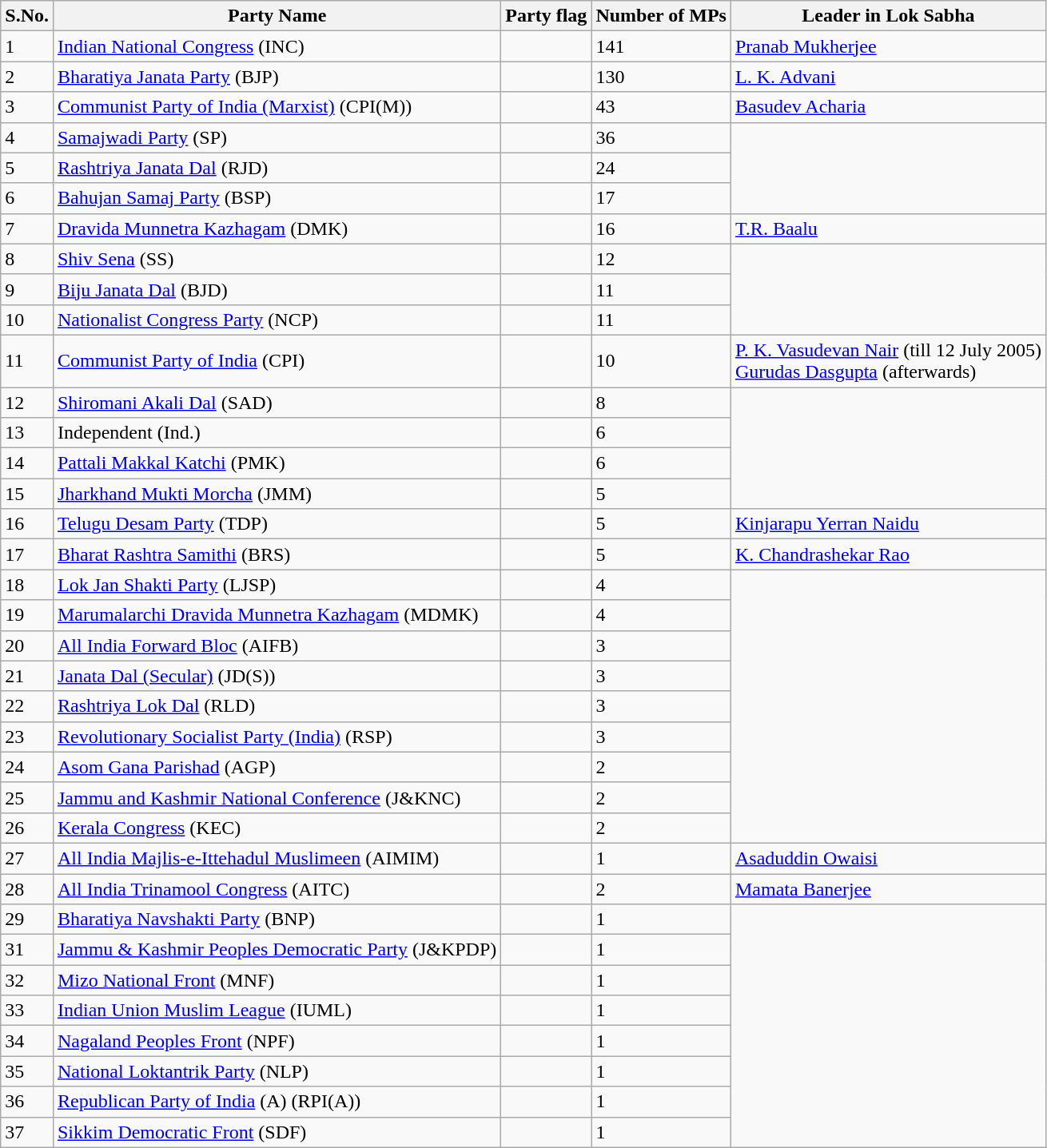<table class="wikitable">
<tr>
<th>S.No.</th>
<th>Party Name</th>
<th>Party flag</th>
<th>Number of MPs</th>
<th>Leader in Lok Sabha</th>
</tr>
<tr>
<td>1</td>
<td><a href='#'>Indian National Congress</a> (INC)</td>
<td></td>
<td>141</td>
<td><a href='#'>Pranab Mukherjee</a></td>
</tr>
<tr>
<td>2</td>
<td><a href='#'>Bharatiya Janata Party</a> (BJP)</td>
<td></td>
<td>130</td>
<td><a href='#'>L. K. Advani</a></td>
</tr>
<tr>
<td>3</td>
<td><a href='#'>Communist Party of India (Marxist)</a> (CPI(M))</td>
<td></td>
<td>43</td>
<td><a href='#'>Basudev Acharia</a></td>
</tr>
<tr>
<td>4</td>
<td><a href='#'>Samajwadi Party</a> (SP)</td>
<td></td>
<td>36</td>
</tr>
<tr>
<td>5</td>
<td><a href='#'>Rashtriya Janata Dal</a> (RJD)</td>
<td></td>
<td>24</td>
</tr>
<tr>
<td>6</td>
<td><a href='#'>Bahujan Samaj Party</a> (BSP)</td>
<td></td>
<td>17</td>
</tr>
<tr>
<td>7</td>
<td><a href='#'>Dravida Munnetra Kazhagam</a> (DMK)</td>
<td></td>
<td>16</td>
<td><a href='#'>T.R. Baalu</a></td>
</tr>
<tr>
<td>8</td>
<td><a href='#'>Shiv Sena</a> (SS)</td>
<td></td>
<td>12</td>
</tr>
<tr>
<td>9</td>
<td><a href='#'>Biju Janata Dal</a> (BJD)</td>
<td></td>
<td>11</td>
</tr>
<tr>
<td>10</td>
<td><a href='#'>Nationalist Congress Party</a> (NCP)</td>
<td></td>
<td>11</td>
</tr>
<tr>
<td>11</td>
<td><a href='#'>Communist Party of India</a> (CPI)</td>
<td></td>
<td>10</td>
<td><a href='#'>P. K. Vasudevan Nair</a> (till 12 July 2005)<br><a href='#'>Gurudas Dasgupta</a> (afterwards)</td>
</tr>
<tr>
<td>12</td>
<td><a href='#'>Shiromani Akali Dal</a> (SAD)</td>
<td></td>
<td>8</td>
</tr>
<tr>
<td>13</td>
<td>Independent (Ind.)</td>
<td></td>
<td>6</td>
</tr>
<tr>
<td>14</td>
<td><a href='#'>Pattali Makkal Katchi</a> (PMK)</td>
<td></td>
<td>6</td>
</tr>
<tr>
<td>15</td>
<td><a href='#'>Jharkhand Mukti Morcha</a> (JMM)</td>
<td></td>
<td>5</td>
</tr>
<tr>
<td>16</td>
<td><a href='#'>Telugu Desam Party</a> (TDP)</td>
<td></td>
<td>5</td>
<td><a href='#'>Kinjarapu Yerran Naidu</a></td>
</tr>
<tr>
<td>17</td>
<td><a href='#'>Bharat Rashtra Samithi</a> (BRS)</td>
<td></td>
<td>5</td>
<td><a href='#'>K. Chandrashekar Rao</a></td>
</tr>
<tr>
<td>18</td>
<td><a href='#'>Lok Jan Shakti Party</a> (LJSP)</td>
<td></td>
<td>4</td>
</tr>
<tr>
<td>19</td>
<td><a href='#'>Marumalarchi Dravida Munnetra Kazhagam</a> (MDMK)</td>
<td></td>
<td>4</td>
</tr>
<tr>
<td>20</td>
<td><a href='#'>All India Forward Bloc</a> (AIFB)</td>
<td></td>
<td>3</td>
</tr>
<tr>
<td>21</td>
<td><a href='#'>Janata Dal (Secular)</a> (JD(S))</td>
<td></td>
<td>3</td>
</tr>
<tr>
<td>22</td>
<td><a href='#'>Rashtriya Lok Dal</a> (RLD)</td>
<td></td>
<td>3</td>
</tr>
<tr>
<td>23</td>
<td><a href='#'>Revolutionary Socialist Party (India)</a> (RSP)</td>
<td></td>
<td>3</td>
</tr>
<tr>
<td>24</td>
<td><a href='#'>Asom Gana Parishad</a> (AGP)</td>
<td></td>
<td>2</td>
</tr>
<tr>
<td>25</td>
<td><a href='#'>Jammu and Kashmir National Conference</a> (J&KNC)</td>
<td></td>
<td>2</td>
</tr>
<tr>
<td>26</td>
<td><a href='#'>Kerala Congress</a> (KEC)</td>
<td></td>
<td>2</td>
</tr>
<tr>
<td>27</td>
<td><a href='#'>All India Majlis-e-Ittehadul Muslimeen</a> (AIMIM)</td>
<td></td>
<td>1</td>
<td><a href='#'>Asaduddin Owaisi</a></td>
</tr>
<tr>
<td>28</td>
<td><a href='#'>All India Trinamool Congress</a> (AITC)</td>
<td></td>
<td>2</td>
<td><a href='#'>Mamata Banerjee</a></td>
</tr>
<tr>
<td>29</td>
<td><a href='#'>Bharatiya Navshakti Party</a> (BNP)</td>
<td></td>
<td>1</td>
</tr>
<tr>
<td>31</td>
<td><a href='#'>Jammu & Kashmir Peoples Democratic Party</a> (J&KPDP)</td>
<td></td>
<td>1</td>
</tr>
<tr>
<td>32</td>
<td><a href='#'>Mizo National Front</a> (MNF)</td>
<td></td>
<td>1</td>
</tr>
<tr>
<td>33</td>
<td><a href='#'>Indian Union Muslim League</a> (IUML)</td>
<td></td>
<td>1</td>
</tr>
<tr>
<td>34</td>
<td><a href='#'>Nagaland Peoples Front</a> (NPF)</td>
<td></td>
<td>1</td>
</tr>
<tr>
<td>35</td>
<td><a href='#'>National Loktantrik Party</a> (NLP)</td>
<td></td>
<td>1</td>
</tr>
<tr>
<td>36</td>
<td><a href='#'>Republican Party of India</a> (A) (RPI(A))</td>
<td></td>
<td>1</td>
</tr>
<tr>
<td>37</td>
<td><a href='#'>Sikkim Democratic Front</a> (SDF)</td>
<td></td>
<td>1</td>
</tr>
</table>
